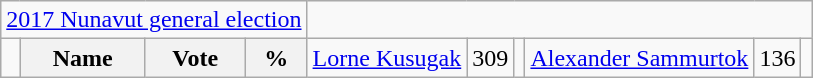<table class="wikitable">
<tr>
<td colspan=4 align=center><a href='#'>2017 Nunavut general election</a></td>
</tr>
<tr>
<td></td>
<th><strong>Name </strong></th>
<th><strong>Vote</strong></th>
<th><strong>%</strong><br></th>
<td><a href='#'>Lorne Kusugak</a></td>
<td>309</td>
<td><br></td>
<td><a href='#'>Alexander Sammurtok</a></td>
<td>136</td>
<td></td>
</tr>
</table>
